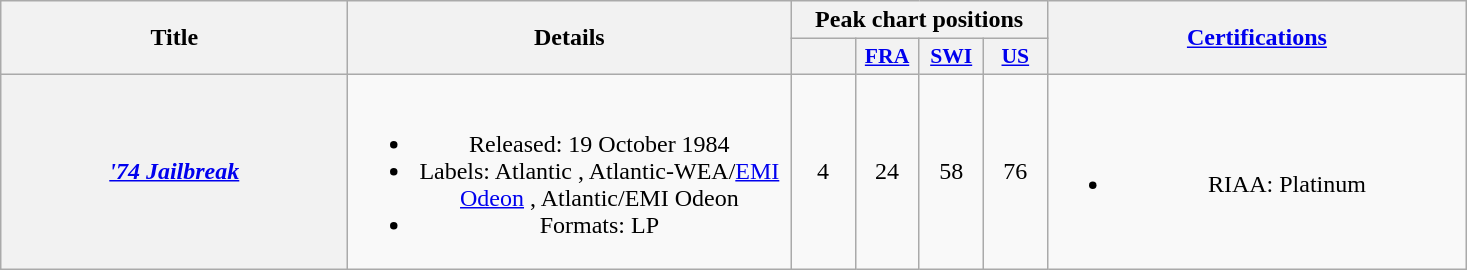<table class="wikitable plainrowheaders" style="text-align:center;">
<tr>
<th scope="col" rowspan="2" style="width:14em;">Title</th>
<th scope="col" rowspan="2" style="width:18em;">Details</th>
<th scope="col" colspan="4">Peak chart positions</th>
<th scope="col" rowspan="2" style="width:17em;"><a href='#'>Certifications</a></th>
</tr>
<tr>
<th scope="col" style="width:2.5em; font-size:90%"><a href='#'></a><br></th>
<th scope="col" style="width:2.5em; font-size:90%"><a href='#'>FRA</a><br></th>
<th scope="col" style="width:2.5em; font-size:90%"><a href='#'>SWI</a><br></th>
<th scope="col" style="width:2.5em; font-size:90%"><a href='#'>US</a><br></th>
</tr>
<tr>
<th scope="row"><em><a href='#'>'74 Jailbreak</a></em></th>
<td><br><ul><li>Released: 19 October 1984</li><li>Labels: Atlantic , Atlantic-WEA/<a href='#'>EMI Odeon</a> , Atlantic/EMI Odeon </li><li>Formats: LP</li></ul></td>
<td>4</td>
<td>24</td>
<td>58</td>
<td>76</td>
<td><br><ul><li>RIAA: Platinum</li></ul></td>
</tr>
</table>
